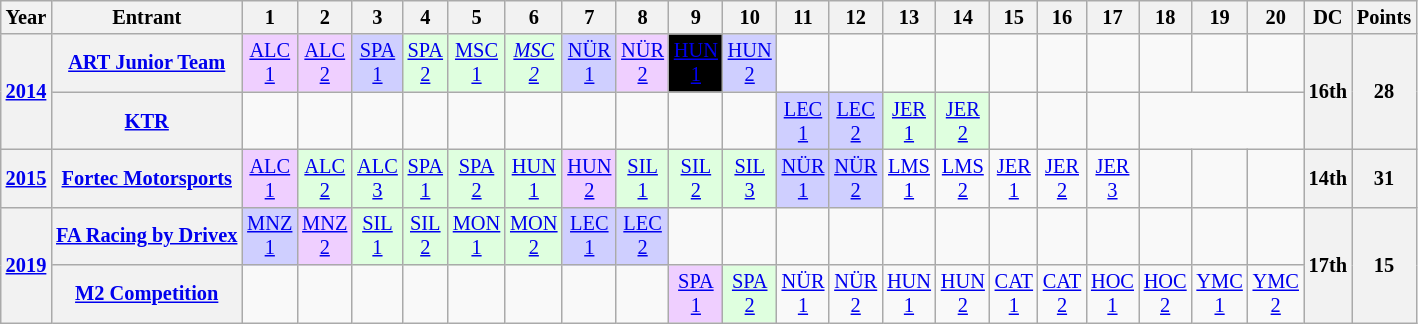<table class="wikitable" style="text-align:center; font-size:85%">
<tr>
<th>Year</th>
<th>Entrant</th>
<th>1</th>
<th>2</th>
<th>3</th>
<th>4</th>
<th>5</th>
<th>6</th>
<th>7</th>
<th>8</th>
<th>9</th>
<th>10</th>
<th>11</th>
<th>12</th>
<th>13</th>
<th>14</th>
<th>15</th>
<th>16</th>
<th>17</th>
<th>18</th>
<th>19</th>
<th>20</th>
<th>DC</th>
<th>Points</th>
</tr>
<tr>
<th rowspan="2"><a href='#'>2014</a></th>
<th nowrap><a href='#'>ART Junior Team</a></th>
<td style="background:#efcfff;"><a href='#'>ALC<br>1</a><br></td>
<td style="background:#efcfff;"><a href='#'>ALC<br>2</a><br></td>
<td style="background:#cfcfff;"><a href='#'>SPA<br>1</a><br></td>
<td style="background:#dfffdf;"><a href='#'>SPA<br>2</a><br></td>
<td style="background:#dfffdf;"><a href='#'>MSC<br>1</a><br></td>
<td style="background:#dfffdf;"><em><a href='#'>MSC<br>2</a></em><br></td>
<td style="background:#cfcfff;"><a href='#'>NÜR<br>1</a><br></td>
<td style="background:#efcfff;"><a href='#'>NÜR<br>2</a><br></td>
<td style="background:#000000;color:white"><a href='#'><span>HUN<br>1</span></a><br></td>
<td style="background:#cfcfff;"><a href='#'>HUN<br>2</a><br></td>
<td></td>
<td></td>
<td></td>
<td></td>
<td></td>
<td></td>
<td></td>
<td></td>
<td></td>
<td></td>
<th rowspan="2">16th</th>
<th rowspan="2">28</th>
</tr>
<tr>
<th nowrap><a href='#'>KTR</a></th>
<td></td>
<td></td>
<td></td>
<td></td>
<td></td>
<td></td>
<td></td>
<td></td>
<td></td>
<td></td>
<td style="background:#cfcfff;"><a href='#'>LEC<br>1</a><br></td>
<td style="background:#cfcfff;"><a href='#'>LEC<br>2</a><br></td>
<td style="background:#dfffdf;"><a href='#'>JER<br>1</a><br></td>
<td style="background:#dfffdf;"><a href='#'>JER<br>2</a><br></td>
<td></td>
<td></td>
<td></td>
</tr>
<tr>
<th><a href='#'>2015</a></th>
<th nowrap><a href='#'>Fortec Motorsports</a></th>
<td style="background:#efcfff;"><a href='#'>ALC<br>1</a><br></td>
<td style="background:#dfffdf;"><a href='#'>ALC<br>2</a><br></td>
<td style="background:#dfffdf;"><a href='#'>ALC<br>3</a><br></td>
<td style="background:#dfffdf;"><a href='#'>SPA<br>1</a><br></td>
<td style="background:#dfffdf;"><a href='#'>SPA<br>2</a><br></td>
<td style="background:#dfffdf;"><a href='#'>HUN<br>1</a><br></td>
<td style="background:#efcfff;"><a href='#'>HUN<br>2</a><br></td>
<td style="background:#dfffdf;"><a href='#'>SIL<br>1</a><br></td>
<td style="background:#dfffdf;"><a href='#'>SIL<br>2</a><br></td>
<td style="background:#dfffdf;"><a href='#'>SIL<br>3</a><br></td>
<td style="background:#cfcfff;"><a href='#'>NÜR<br>1</a><br></td>
<td style="background:#cfcfff;"><a href='#'>NÜR<br>2</a><br></td>
<td style="background:#;"><a href='#'>LMS<br>1</a><br></td>
<td style="background:#;"><a href='#'>LMS<br>2</a><br></td>
<td style="background:#;"><a href='#'>JER<br>1</a><br></td>
<td style="background:#;"><a href='#'>JER<br>2</a><br></td>
<td style="background:#;"><a href='#'>JER<br>3</a><br></td>
<td></td>
<td></td>
<td></td>
<th>14th</th>
<th>31</th>
</tr>
<tr>
<th rowspan="2"><a href='#'>2019</a></th>
<th nowrap><a href='#'>FA Racing by Drivex</a></th>
<td style="background:#cfcfff;"><a href='#'>MNZ<br>1</a><br></td>
<td style="background:#efcfff;"><a href='#'>MNZ<br>2</a><br></td>
<td style="background:#dfffdf;"><a href='#'>SIL<br>1</a><br></td>
<td style="background:#dfffdf;"><a href='#'>SIL<br>2</a><br></td>
<td style="background:#dfffdf;"><a href='#'>MON<br>1</a><br></td>
<td style="background:#dfffdf;"><a href='#'>MON<br>2</a><br></td>
<td style="background:#cfcfff;"><a href='#'>LEC<br>1</a><br></td>
<td style="background:#cfcfff;"><a href='#'>LEC<br>2</a><br></td>
<td></td>
<td></td>
<td></td>
<td></td>
<td></td>
<td></td>
<td></td>
<td></td>
<td></td>
<td></td>
<td></td>
<td></td>
<th rowspan="2">17th</th>
<th rowspan="2">15</th>
</tr>
<tr>
<th nowrap><a href='#'>M2 Competition</a></th>
<td></td>
<td></td>
<td></td>
<td></td>
<td></td>
<td></td>
<td></td>
<td></td>
<td style="background:#efcfff;"><a href='#'>SPA<br>1</a><br></td>
<td style="background:#dfffdf;"><a href='#'>SPA<br>2</a><br></td>
<td style="background:#;"><a href='#'>NÜR<br>1</a><br></td>
<td style="background:#;"><a href='#'>NÜR<br>2</a><br></td>
<td style="background:#;"><a href='#'>HUN<br>1</a><br></td>
<td style="background:#;"><a href='#'>HUN<br>2</a><br></td>
<td style="background:#;"><a href='#'>CAT<br>1</a><br></td>
<td style="background:#;"><a href='#'>CAT<br>2</a><br></td>
<td style="background:#;"><a href='#'>HOC<br>1</a><br></td>
<td style="background:#;"><a href='#'>HOC<br>2</a><br></td>
<td style="background:#;"><a href='#'>YMC<br>1</a><br></td>
<td style="background:#;"><a href='#'>YMC<br>2</a><br></td>
</tr>
</table>
